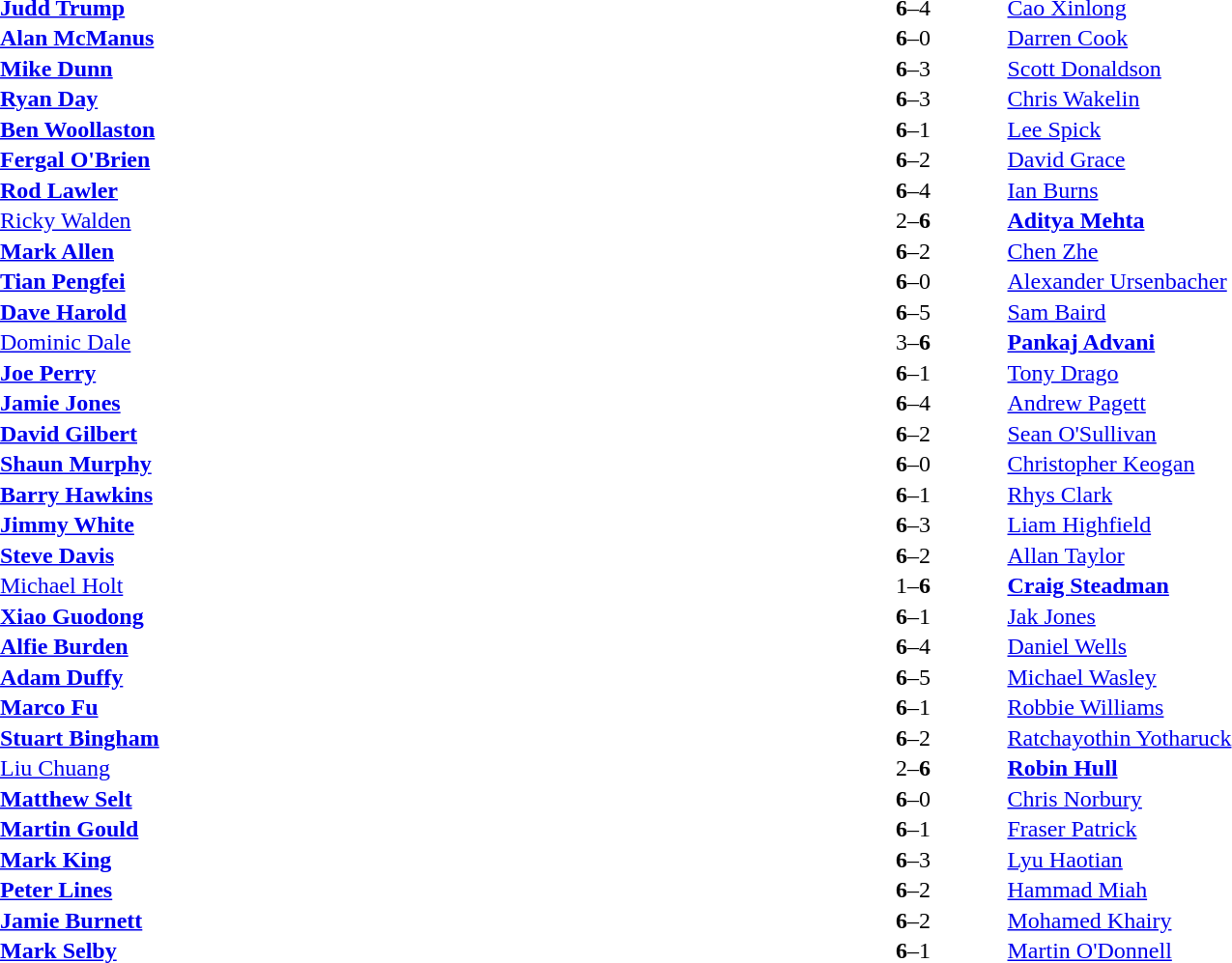<table width="100%" cellspacing="1">
<tr>
<th width=45%></th>
<th width=10%></th>
<th width=45%></th>
</tr>
<tr>
<td> <strong><a href='#'>Judd Trump</a></strong></td>
<td align="center"><strong>6</strong>–4</td>
<td> <a href='#'>Cao Xinlong</a></td>
</tr>
<tr>
<td> <strong><a href='#'>Alan McManus</a></strong></td>
<td align="center"><strong>6</strong>–0</td>
<td> <a href='#'>Darren Cook</a></td>
</tr>
<tr>
<td> <strong><a href='#'>Mike Dunn</a></strong></td>
<td align="center"><strong>6</strong>–3</td>
<td> <a href='#'>Scott Donaldson</a></td>
</tr>
<tr>
<td> <strong><a href='#'>Ryan Day</a></strong></td>
<td align="center"><strong>6</strong>–3</td>
<td> <a href='#'>Chris Wakelin</a></td>
</tr>
<tr>
<td> <strong><a href='#'>Ben Woollaston</a></strong></td>
<td align="center"><strong>6</strong>–1</td>
<td> <a href='#'>Lee Spick</a></td>
</tr>
<tr>
<td> <strong><a href='#'>Fergal O'Brien</a></strong></td>
<td align="center"><strong>6</strong>–2</td>
<td> <a href='#'>David Grace</a></td>
</tr>
<tr>
<td> <strong><a href='#'>Rod Lawler</a></strong></td>
<td align="center"><strong>6</strong>–4</td>
<td> <a href='#'>Ian Burns</a></td>
</tr>
<tr>
<td> <a href='#'>Ricky Walden</a></td>
<td align="center">2–<strong>6</strong></td>
<td> <strong><a href='#'>Aditya Mehta</a></strong></td>
</tr>
<tr>
<td> <strong><a href='#'>Mark Allen</a></strong></td>
<td align="center"><strong>6</strong>–2</td>
<td> <a href='#'>Chen Zhe</a></td>
</tr>
<tr>
<td> <strong><a href='#'>Tian Pengfei</a></strong></td>
<td align="center"><strong>6</strong>–0</td>
<td> <a href='#'>Alexander Ursenbacher</a></td>
</tr>
<tr>
<td> <strong><a href='#'>Dave Harold</a></strong></td>
<td align="center"><strong>6</strong>–5</td>
<td> <a href='#'>Sam Baird</a></td>
</tr>
<tr>
<td> <a href='#'>Dominic Dale</a></td>
<td align="center">3–<strong>6</strong></td>
<td> <strong><a href='#'>Pankaj Advani</a></strong></td>
</tr>
<tr>
<td> <strong><a href='#'>Joe Perry</a></strong></td>
<td align="center"><strong>6</strong>–1</td>
<td> <a href='#'>Tony Drago</a></td>
</tr>
<tr>
<td> <strong><a href='#'>Jamie Jones</a></strong></td>
<td align="center"><strong>6</strong>–4</td>
<td> <a href='#'>Andrew Pagett</a></td>
</tr>
<tr>
<td> <strong><a href='#'>David Gilbert</a></strong></td>
<td align="center"><strong>6</strong>–2</td>
<td> <a href='#'>Sean O'Sullivan</a></td>
</tr>
<tr>
<td> <strong><a href='#'>Shaun Murphy</a></strong></td>
<td align="center"><strong>6</strong>–0</td>
<td> <a href='#'>Christopher Keogan</a></td>
</tr>
<tr>
<td> <strong><a href='#'>Barry Hawkins</a></strong></td>
<td align="center"><strong>6</strong>–1</td>
<td> <a href='#'>Rhys Clark</a></td>
</tr>
<tr>
<td> <strong><a href='#'>Jimmy White</a></strong></td>
<td align="center"><strong>6</strong>–3</td>
<td> <a href='#'>Liam Highfield</a></td>
</tr>
<tr>
<td> <strong><a href='#'>Steve Davis</a></strong></td>
<td align="center"><strong>6</strong>–2</td>
<td> <a href='#'>Allan Taylor</a></td>
</tr>
<tr>
<td> <a href='#'>Michael Holt</a></td>
<td align="center">1–<strong>6</strong></td>
<td> <strong><a href='#'>Craig Steadman</a></strong></td>
</tr>
<tr>
<td> <strong><a href='#'>Xiao Guodong</a></strong></td>
<td align="center"><strong>6</strong>–1</td>
<td> <a href='#'>Jak Jones</a></td>
</tr>
<tr>
<td> <strong><a href='#'>Alfie Burden</a></strong></td>
<td align="center"><strong>6</strong>–4</td>
<td> <a href='#'>Daniel Wells</a></td>
</tr>
<tr>
<td> <strong><a href='#'>Adam Duffy</a></strong></td>
<td align="center"><strong>6</strong>–5</td>
<td> <a href='#'>Michael Wasley</a></td>
</tr>
<tr>
<td> <strong><a href='#'>Marco Fu</a></strong></td>
<td align="center"><strong>6</strong>–1</td>
<td> <a href='#'>Robbie Williams</a></td>
</tr>
<tr>
<td> <strong><a href='#'>Stuart Bingham</a></strong></td>
<td align="center"><strong>6</strong>–2</td>
<td> <a href='#'>Ratchayothin Yotharuck</a></td>
</tr>
<tr>
<td> <a href='#'>Liu Chuang</a></td>
<td align="center">2–<strong>6</strong></td>
<td> <strong><a href='#'>Robin Hull</a></strong></td>
</tr>
<tr>
<td> <strong><a href='#'>Matthew Selt</a></strong></td>
<td align="center"><strong>6</strong>–0</td>
<td> <a href='#'>Chris Norbury</a></td>
</tr>
<tr>
<td> <strong><a href='#'>Martin Gould</a></strong></td>
<td align="center"><strong>6</strong>–1</td>
<td> <a href='#'>Fraser Patrick</a></td>
</tr>
<tr>
<td> <strong><a href='#'>Mark King</a></strong></td>
<td align="center"><strong>6</strong>–3</td>
<td> <a href='#'>Lyu Haotian</a></td>
</tr>
<tr>
<td> <strong><a href='#'>Peter Lines</a></strong></td>
<td align="center"><strong>6</strong>–2</td>
<td>  <a href='#'>Hammad Miah</a></td>
</tr>
<tr>
<td> <strong><a href='#'>Jamie Burnett</a></strong></td>
<td align="center"><strong>6</strong>–2</td>
<td> <a href='#'>Mohamed Khairy</a></td>
</tr>
<tr>
<td> <strong><a href='#'>Mark Selby</a></strong></td>
<td align="center"><strong>6</strong>–1</td>
<td> <a href='#'>Martin O'Donnell</a></td>
</tr>
</table>
